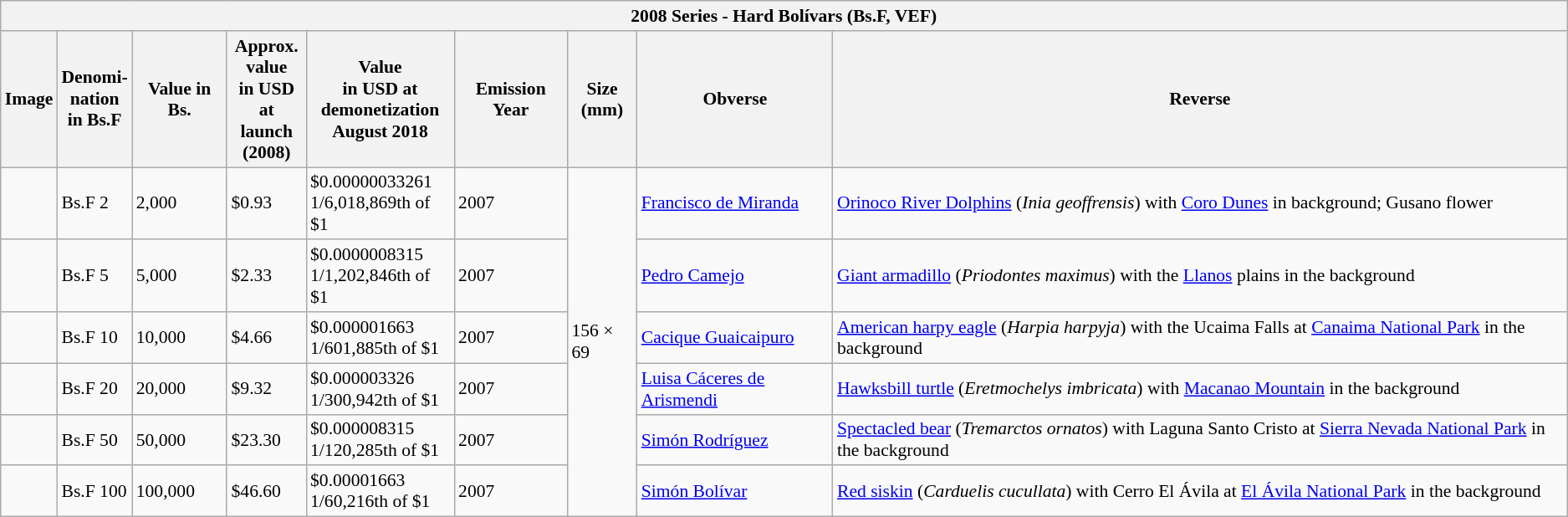<table class="wikitable" style="font-size: 90%">
<tr>
<th colspan="9">2008 Series - Hard Bolívars (Bs.F, VEF)</th>
</tr>
<tr>
<th>Image</th>
<th>Denomi-<br>nation<br>in Bs.F</th>
<th>Value in Bs.<br></th>
<th>Approx.<br>value<br>in USD<br>at launch<br>(2008)</th>
<th>Value<br>in USD at<br>demonetization<br>August 2018</th>
<th>Emission Year</th>
<th>Size<br>(mm)</th>
<th>Obverse</th>
<th>Reverse</th>
</tr>
<tr>
<td style="text-align:center;"></td>
<td>Bs.F 2</td>
<td>2,000</td>
<td>$0.93</td>
<td>$0.00000033261<br>1/6,018,869th of $1</td>
<td>2007</td>
<td rowspan="6">156 × 69</td>
<td><a href='#'>Francisco de Miranda</a></td>
<td><a href='#'>Orinoco River Dolphins</a> (<em>Inia geoffrensis</em>) with <a href='#'>Coro Dunes</a> in background; Gusano flower</td>
</tr>
<tr>
<td style="text-align:center;"></td>
<td>Bs.F 5</td>
<td>5,000</td>
<td>$2.33</td>
<td>$0.0000008315<br>1/1,202,846th of $1</td>
<td>2007</td>
<td><a href='#'>Pedro Camejo</a></td>
<td><a href='#'>Giant armadillo</a> (<em>Priodontes maximus</em>) with the <a href='#'>Llanos</a> plains in the background</td>
</tr>
<tr>
<td style="text-align:center;"></td>
<td>Bs.F 10</td>
<td>10,000</td>
<td>$4.66</td>
<td>$0.000001663<br>1/601,885th of $1</td>
<td>2007</td>
<td><a href='#'>Cacique Guaicaipuro</a></td>
<td><a href='#'>American harpy eagle</a> (<em>Harpia harpyja</em>) with the Ucaima Falls at <a href='#'>Canaima National Park</a> in the background</td>
</tr>
<tr>
<td style="text-align:center;"></td>
<td>Bs.F 20</td>
<td>20,000</td>
<td>$9.32</td>
<td>$0.000003326<br>1/300,942th of $1</td>
<td>2007</td>
<td><a href='#'>Luisa Cáceres de Arismendi</a></td>
<td><a href='#'>Hawksbill turtle</a> (<em>Eretmochelys imbricata</em>) with <a href='#'>Macanao Mountain</a> in the background</td>
</tr>
<tr>
<td style="text-align:center;"></td>
<td>Bs.F 50</td>
<td>50,000</td>
<td>$23.30</td>
<td>$0.000008315<br>1/120,285th of $1</td>
<td>2007</td>
<td><a href='#'>Simón Rodríguez</a></td>
<td><a href='#'>Spectacled bear</a> (<em>Tremarctos ornatos</em>) with Laguna Santo Cristo at <a href='#'>Sierra Nevada National Park</a> in the background</td>
</tr>
<tr>
<td style="text-align:center;"></td>
<td>Bs.F 100</td>
<td>100,000</td>
<td>$46.60</td>
<td>$0.00001663<br>1/60,216th of $1</td>
<td>2007</td>
<td><a href='#'>Simón Bolívar</a></td>
<td><a href='#'>Red siskin</a> (<em>Carduelis cucullata</em>) with Cerro El Ávila at <a href='#'>El Ávila National Park</a> in the background</td>
</tr>
</table>
